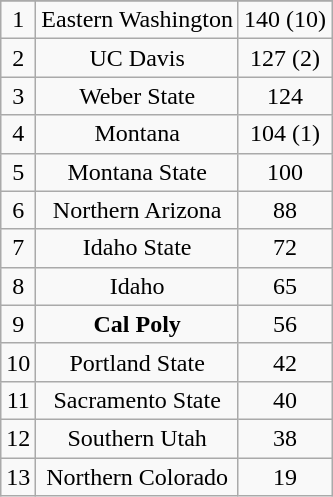<table class="wikitable" style="display: inline-table;">
<tr align="center">
</tr>
<tr align="center">
<td>1</td>
<td>Eastern Washington</td>
<td>140 (10)</td>
</tr>
<tr align="center">
<td>2</td>
<td>UC Davis</td>
<td>127 (2)</td>
</tr>
<tr align="center">
<td>3</td>
<td>Weber State</td>
<td>124</td>
</tr>
<tr align="center">
<td>4</td>
<td>Montana</td>
<td>104 (1)</td>
</tr>
<tr align="center">
<td>5</td>
<td>Montana State</td>
<td>100</td>
</tr>
<tr align="center">
<td>6</td>
<td>Northern Arizona</td>
<td>88</td>
</tr>
<tr align="center">
<td>7</td>
<td>Idaho State</td>
<td>72</td>
</tr>
<tr align="center">
<td>8</td>
<td>Idaho</td>
<td>65</td>
</tr>
<tr align="center">
<td>9</td>
<td><strong>Cal Poly</strong></td>
<td>56</td>
</tr>
<tr align="center">
<td>10</td>
<td>Portland State</td>
<td>42</td>
</tr>
<tr align="center">
<td>11</td>
<td>Sacramento State</td>
<td>40</td>
</tr>
<tr align="center">
<td>12</td>
<td>Southern Utah</td>
<td>38</td>
</tr>
<tr align="center">
<td>13</td>
<td>Northern Colorado</td>
<td>19</td>
</tr>
</table>
